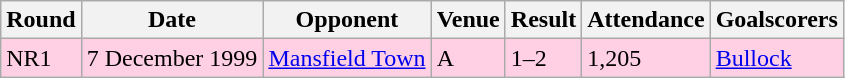<table class="wikitable">
<tr>
<th>Round</th>
<th>Date</th>
<th>Opponent</th>
<th>Venue</th>
<th>Result</th>
<th>Attendance</th>
<th>Goalscorers</th>
</tr>
<tr style="background-color: #ffd0e3;">
<td>NR1</td>
<td>7 December 1999</td>
<td><a href='#'>Mansfield Town</a></td>
<td>A</td>
<td>1–2 </td>
<td>1,205</td>
<td><a href='#'>Bullock</a></td>
</tr>
</table>
